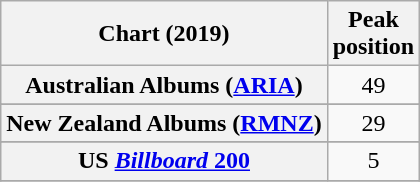<table class="wikitable sortable plainrowheaders" style="text-align:center">
<tr>
<th scope="col">Chart (2019)</th>
<th scope="col">Peak<br>position</th>
</tr>
<tr>
<th scope="row">Australian Albums (<a href='#'>ARIA</a>)</th>
<td>49</td>
</tr>
<tr>
</tr>
<tr>
</tr>
<tr>
</tr>
<tr>
<th scope="row">New Zealand Albums (<a href='#'>RMNZ</a>)</th>
<td>29</td>
</tr>
<tr>
</tr>
<tr>
</tr>
<tr>
<th scope="row">US <a href='#'><em>Billboard</em> 200</a></th>
<td>5</td>
</tr>
<tr>
</tr>
</table>
